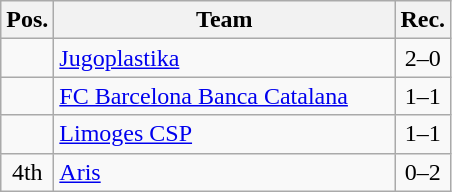<table class="wikitable" style="text-align:center">
<tr>
<th width=25>Pos.</th>
<th width=220>Team</th>
<th width=25>Rec.</th>
</tr>
<tr>
<td></td>
<td align=left> <a href='#'>Jugoplastika</a></td>
<td>2–0</td>
</tr>
<tr>
<td></td>
<td align=left> <a href='#'>FC Barcelona Banca Catalana</a></td>
<td>1–1</td>
</tr>
<tr>
<td></td>
<td align=left> <a href='#'>Limoges CSP</a></td>
<td>1–1</td>
</tr>
<tr>
<td>4th</td>
<td align=left> <a href='#'>Aris</a></td>
<td>0–2</td>
</tr>
</table>
